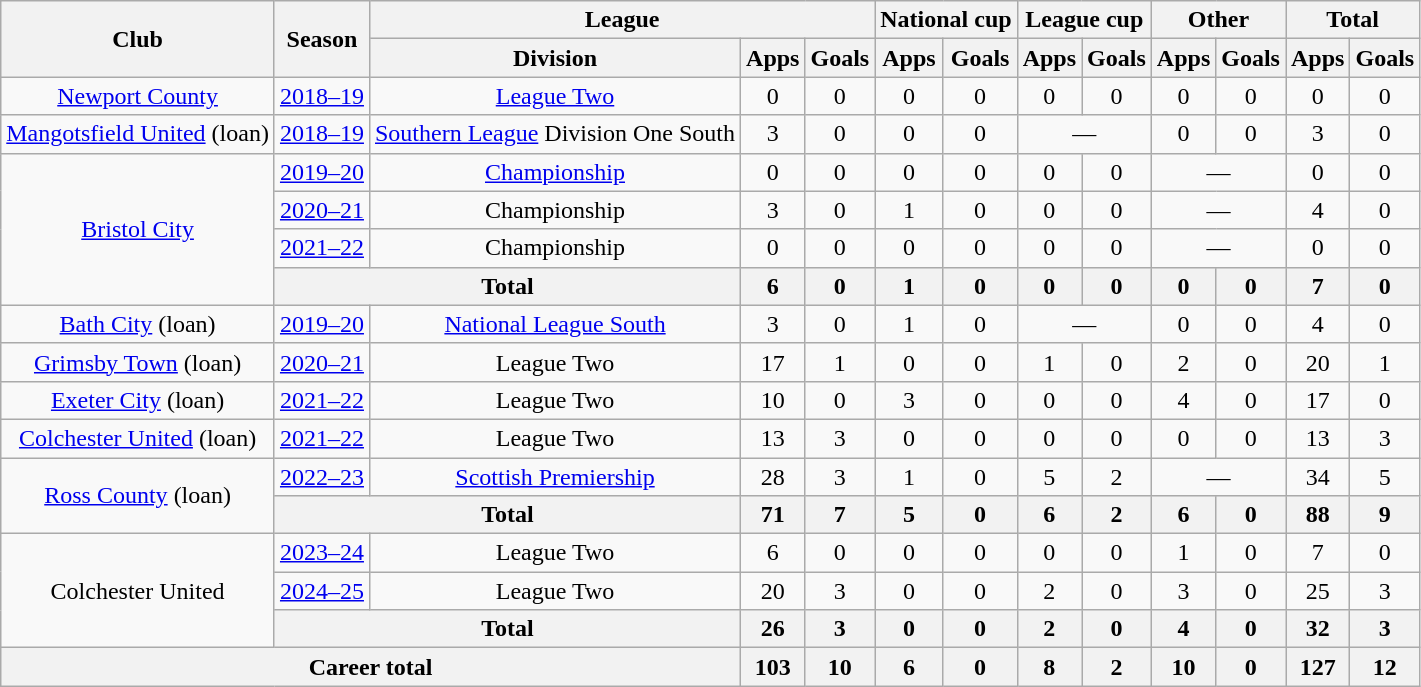<table class="wikitable" style="text-align: center">
<tr>
<th rowspan="2">Club</th>
<th rowspan="2">Season</th>
<th colspan="3">League</th>
<th colspan="2">National cup</th>
<th colspan="2">League cup</th>
<th colspan="2">Other</th>
<th colspan="2">Total</th>
</tr>
<tr>
<th>Division</th>
<th>Apps</th>
<th>Goals</th>
<th>Apps</th>
<th>Goals</th>
<th>Apps</th>
<th>Goals</th>
<th>Apps</th>
<th>Goals</th>
<th>Apps</th>
<th>Goals</th>
</tr>
<tr>
<td><a href='#'>Newport County</a></td>
<td><a href='#'>2018–19</a></td>
<td><a href='#'>League Two</a></td>
<td>0</td>
<td>0</td>
<td>0</td>
<td>0</td>
<td>0</td>
<td>0</td>
<td>0</td>
<td>0</td>
<td>0</td>
<td>0</td>
</tr>
<tr>
<td><a href='#'>Mangotsfield United</a> (loan)</td>
<td><a href='#'>2018–19</a></td>
<td><a href='#'>Southern League</a> Division One South</td>
<td>3</td>
<td>0</td>
<td>0</td>
<td>0</td>
<td colspan="2">—</td>
<td>0</td>
<td>0</td>
<td>3</td>
<td>0</td>
</tr>
<tr>
<td rowspan="4"><a href='#'>Bristol City</a></td>
<td><a href='#'>2019–20</a></td>
<td><a href='#'>Championship</a></td>
<td>0</td>
<td>0</td>
<td>0</td>
<td>0</td>
<td>0</td>
<td>0</td>
<td colspan="2">—</td>
<td>0</td>
<td>0</td>
</tr>
<tr>
<td><a href='#'>2020–21</a></td>
<td>Championship</td>
<td>3</td>
<td>0</td>
<td>1</td>
<td>0</td>
<td>0</td>
<td>0</td>
<td colspan="2">—</td>
<td>4</td>
<td>0</td>
</tr>
<tr>
<td><a href='#'>2021–22</a></td>
<td>Championship</td>
<td>0</td>
<td>0</td>
<td>0</td>
<td>0</td>
<td>0</td>
<td>0</td>
<td colspan="2">—</td>
<td>0</td>
<td>0</td>
</tr>
<tr>
<th colspan="2">Total</th>
<th>6</th>
<th>0</th>
<th>1</th>
<th>0</th>
<th>0</th>
<th>0</th>
<th>0</th>
<th>0</th>
<th>7</th>
<th>0</th>
</tr>
<tr>
<td><a href='#'>Bath City</a> (loan)</td>
<td><a href='#'>2019–20</a></td>
<td><a href='#'>National League South</a></td>
<td>3</td>
<td>0</td>
<td>1</td>
<td>0</td>
<td colspan="2">—</td>
<td>0</td>
<td>0</td>
<td>4</td>
<td>0</td>
</tr>
<tr>
<td><a href='#'>Grimsby Town</a> (loan)</td>
<td><a href='#'>2020–21</a></td>
<td>League Two</td>
<td>17</td>
<td>1</td>
<td>0</td>
<td>0</td>
<td>1</td>
<td>0</td>
<td>2</td>
<td>0</td>
<td>20</td>
<td>1</td>
</tr>
<tr>
<td><a href='#'>Exeter City</a> (loan)</td>
<td><a href='#'>2021–22</a></td>
<td>League Two</td>
<td>10</td>
<td>0</td>
<td>3</td>
<td>0</td>
<td>0</td>
<td>0</td>
<td>4</td>
<td>0</td>
<td>17</td>
<td>0</td>
</tr>
<tr>
<td><a href='#'>Colchester United</a> (loan)</td>
<td><a href='#'>2021–22</a></td>
<td>League Two</td>
<td>13</td>
<td>3</td>
<td>0</td>
<td>0</td>
<td>0</td>
<td>0</td>
<td>0</td>
<td>0</td>
<td>13</td>
<td>3</td>
</tr>
<tr>
<td rowspan="2"><a href='#'>Ross County</a> (loan)</td>
<td><a href='#'>2022–23</a></td>
<td><a href='#'>Scottish Premiership</a></td>
<td>28</td>
<td>3</td>
<td>1</td>
<td>0</td>
<td>5</td>
<td>2</td>
<td colspan="2">—</td>
<td>34</td>
<td>5</td>
</tr>
<tr>
<th colspan="2">Total</th>
<th>71</th>
<th>7</th>
<th>5</th>
<th>0</th>
<th>6</th>
<th>2</th>
<th>6</th>
<th>0</th>
<th>88</th>
<th>9</th>
</tr>
<tr>
<td rowspan="3">Colchester United</td>
<td><a href='#'>2023–24</a></td>
<td>League Two</td>
<td>6</td>
<td>0</td>
<td>0</td>
<td>0</td>
<td>0</td>
<td>0</td>
<td>1</td>
<td>0</td>
<td>7</td>
<td>0</td>
</tr>
<tr>
<td><a href='#'>2024–25</a></td>
<td>League Two</td>
<td>20</td>
<td>3</td>
<td>0</td>
<td>0</td>
<td>2</td>
<td>0</td>
<td>3</td>
<td>0</td>
<td>25</td>
<td>3</td>
</tr>
<tr>
<th colspan="2">Total</th>
<th>26</th>
<th>3</th>
<th>0</th>
<th>0</th>
<th>2</th>
<th>0</th>
<th>4</th>
<th>0</th>
<th>32</th>
<th>3</th>
</tr>
<tr>
<th colspan="3">Career total</th>
<th>103</th>
<th>10</th>
<th>6</th>
<th>0</th>
<th>8</th>
<th>2</th>
<th>10</th>
<th>0</th>
<th>127</th>
<th>12</th>
</tr>
</table>
